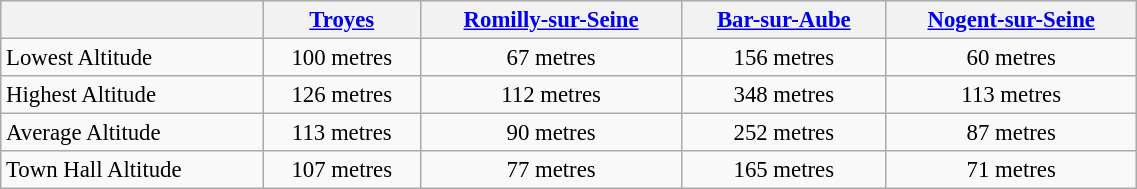<table class="wikitable sortable" style="text-align:left;width:60%;font-size:95%;">
<tr>
<th></th>
<th><a href='#'>Troyes</a></th>
<th><a href='#'>Romilly-sur-Seine</a></th>
<th><a href='#'>Bar-sur-Aube</a></th>
<th><a href='#'>Nogent-sur-Seine</a></th>
</tr>
<tr>
<td>Lowest Altitude</td>
<td align="center">100 metres</td>
<td align="center">67 metres</td>
<td align="center">156 metres</td>
<td align="center">60 metres</td>
</tr>
<tr>
<td>Highest Altitude</td>
<td align="center">126 metres</td>
<td align="center">112 metres</td>
<td align="center">348 metres</td>
<td align="center">113 metres</td>
</tr>
<tr>
<td>Average Altitude</td>
<td align="center">113 metres</td>
<td align="center">90 metres</td>
<td align="center">252 metres</td>
<td align="center">87 metres</td>
</tr>
<tr>
<td>Town Hall Altitude</td>
<td align="center">107 metres</td>
<td align="center">77 metres</td>
<td align="center">165 metres</td>
<td align="center">71 metres</td>
</tr>
</table>
